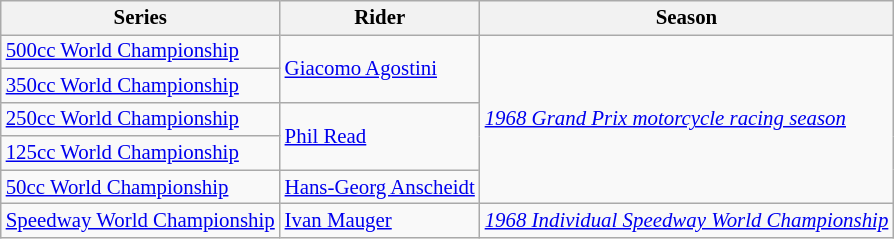<table class="wikitable" style="font-size: 87%;">
<tr>
<th>Series</th>
<th>Rider</th>
<th>Season</th>
</tr>
<tr>
<td><a href='#'>500cc World Championship</a></td>
<td rowspan=2> <a href='#'>Giacomo Agostini</a></td>
<td rowspan=5><em><a href='#'>1968 Grand Prix motorcycle racing season</a></em></td>
</tr>
<tr>
<td><a href='#'>350cc World Championship</a></td>
</tr>
<tr>
<td><a href='#'>250cc World Championship</a></td>
<td rowspan=2> <a href='#'>Phil Read</a></td>
</tr>
<tr>
<td><a href='#'>125cc World Championship</a></td>
</tr>
<tr>
<td><a href='#'>50cc World Championship</a></td>
<td> <a href='#'>Hans-Georg Anscheidt</a></td>
</tr>
<tr>
<td><a href='#'>Speedway World Championship</a></td>
<td> <a href='#'>Ivan Mauger</a></td>
<td><em><a href='#'>1968 Individual Speedway World Championship</a></em></td>
</tr>
</table>
